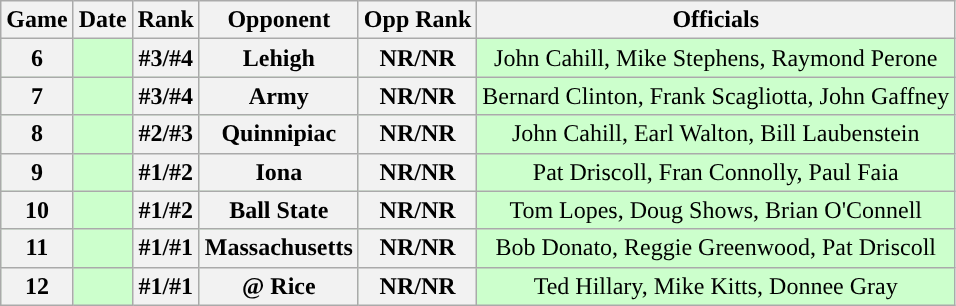<table class="wikitable">
<tr>
<th>Game</th>
<th>Date</th>
<th>Rank</th>
<th>Opponent</th>
<th>Opp Rank</th>
<th>Officials</th>
</tr>
<tr align="center" bgcolor="#ccffcc">
<th>6</th>
<td></td>
<th>#3/#4</th>
<th>Lehigh</th>
<th>NR/NR</th>
<td>John Cahill, Mike Stephens, Raymond Perone</td>
</tr>
<tr align="center" bgcolor="#ccffcc">
<th>7</th>
<td></td>
<th>#3/#4</th>
<th>Army</th>
<th>NR/NR</th>
<td>Bernard Clinton, Frank Scagliotta, John Gaffney</td>
</tr>
<tr align="center" bgcolor="#ccffcc">
<th>8</th>
<td></td>
<th>#2/#3</th>
<th>Quinnipiac</th>
<th>NR/NR</th>
<td>John Cahill, Earl Walton, Bill Laubenstein</td>
</tr>
<tr align="center" bgcolor="#ccffcc">
<th>9</th>
<td></td>
<th>#1/#2</th>
<th>Iona</th>
<th>NR/NR</th>
<td>Pat Driscoll, Fran Connolly, Paul Faia</td>
</tr>
<tr align="center" bgcolor="#ccffcc">
<th>10</th>
<td></td>
<th>#1/#2</th>
<th>Ball State</th>
<th>NR/NR</th>
<td>Tom Lopes, Doug Shows, Brian O'Connell</td>
</tr>
<tr align="center" bgcolor="#ccffcc">
<th>11</th>
<td></td>
<th>#1/#1</th>
<th>Massachusetts</th>
<th>NR/NR</th>
<td>Bob Donato, Reggie Greenwood, Pat Driscoll</td>
</tr>
<tr align="center" bgcolor="#ccffcc">
<th>12</th>
<td></td>
<th>#1/#1</th>
<th>@ Rice</th>
<th>NR/NR</th>
<td>Ted Hillary, Mike Kitts, Donnee Gray</td>
</tr>
</table>
